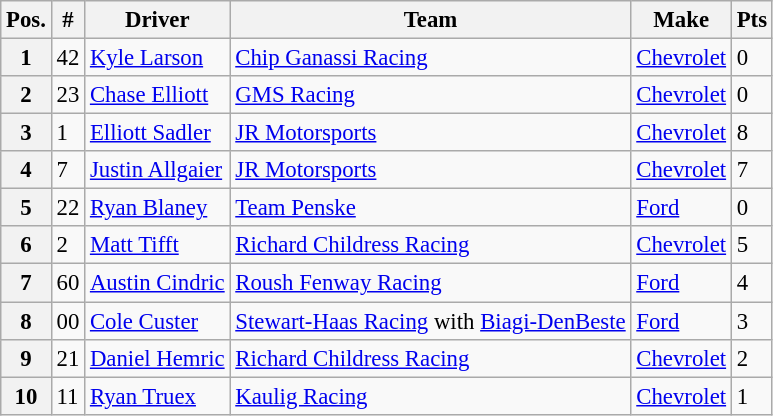<table class="wikitable" style="font-size:95%">
<tr>
<th>Pos.</th>
<th>#</th>
<th>Driver</th>
<th>Team</th>
<th>Make</th>
<th>Pts</th>
</tr>
<tr>
<th>1</th>
<td>42</td>
<td><a href='#'>Kyle Larson</a></td>
<td><a href='#'>Chip Ganassi Racing</a></td>
<td><a href='#'>Chevrolet</a></td>
<td>0</td>
</tr>
<tr>
<th>2</th>
<td>23</td>
<td><a href='#'>Chase Elliott</a></td>
<td><a href='#'>GMS Racing</a></td>
<td><a href='#'>Chevrolet</a></td>
<td>0</td>
</tr>
<tr>
<th>3</th>
<td>1</td>
<td><a href='#'>Elliott Sadler</a></td>
<td><a href='#'>JR Motorsports</a></td>
<td><a href='#'>Chevrolet</a></td>
<td>8</td>
</tr>
<tr>
<th>4</th>
<td>7</td>
<td><a href='#'>Justin Allgaier</a></td>
<td><a href='#'>JR Motorsports</a></td>
<td><a href='#'>Chevrolet</a></td>
<td>7</td>
</tr>
<tr>
<th>5</th>
<td>22</td>
<td><a href='#'>Ryan Blaney</a></td>
<td><a href='#'>Team Penske</a></td>
<td><a href='#'>Ford</a></td>
<td>0</td>
</tr>
<tr>
<th>6</th>
<td>2</td>
<td><a href='#'>Matt Tifft</a></td>
<td><a href='#'>Richard Childress Racing</a></td>
<td><a href='#'>Chevrolet</a></td>
<td>5</td>
</tr>
<tr>
<th>7</th>
<td>60</td>
<td><a href='#'>Austin Cindric</a></td>
<td><a href='#'>Roush Fenway Racing</a></td>
<td><a href='#'>Ford</a></td>
<td>4</td>
</tr>
<tr>
<th>8</th>
<td>00</td>
<td><a href='#'>Cole Custer</a></td>
<td><a href='#'>Stewart-Haas Racing</a> with <a href='#'>Biagi-DenBeste</a></td>
<td><a href='#'>Ford</a></td>
<td>3</td>
</tr>
<tr>
<th>9</th>
<td>21</td>
<td><a href='#'>Daniel Hemric</a></td>
<td><a href='#'>Richard Childress Racing</a></td>
<td><a href='#'>Chevrolet</a></td>
<td>2</td>
</tr>
<tr>
<th>10</th>
<td>11</td>
<td><a href='#'>Ryan Truex</a></td>
<td><a href='#'>Kaulig Racing</a></td>
<td><a href='#'>Chevrolet</a></td>
<td>1</td>
</tr>
</table>
